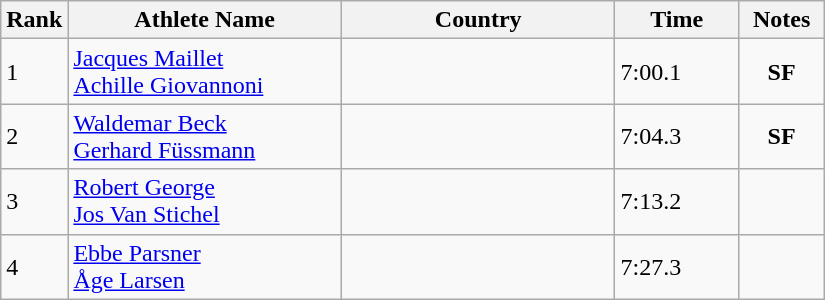<table class="wikitable">
<tr>
<th width=25>Rank</th>
<th width=175>Athlete Name</th>
<th width=175>Country</th>
<th width=75>Time</th>
<th width=50>Notes</th>
</tr>
<tr>
<td>1</td>
<td><a href='#'>Jacques Maillet</a><br><a href='#'>Achille Giovannoni</a></td>
<td></td>
<td>7:00.1</td>
<td align=center><strong>SF</strong></td>
</tr>
<tr>
<td>2</td>
<td><a href='#'>Waldemar Beck</a><br><a href='#'>Gerhard Füssmann</a></td>
<td></td>
<td>7:04.3</td>
<td align=center><strong>SF</strong></td>
</tr>
<tr>
<td>3</td>
<td><a href='#'>Robert George</a><br><a href='#'>Jos Van Stichel</a></td>
<td></td>
<td>7:13.2</td>
<td></td>
</tr>
<tr>
<td>4</td>
<td><a href='#'>Ebbe Parsner</a><br><a href='#'>Åge Larsen</a></td>
<td></td>
<td>7:27.3</td>
<td></td>
</tr>
</table>
